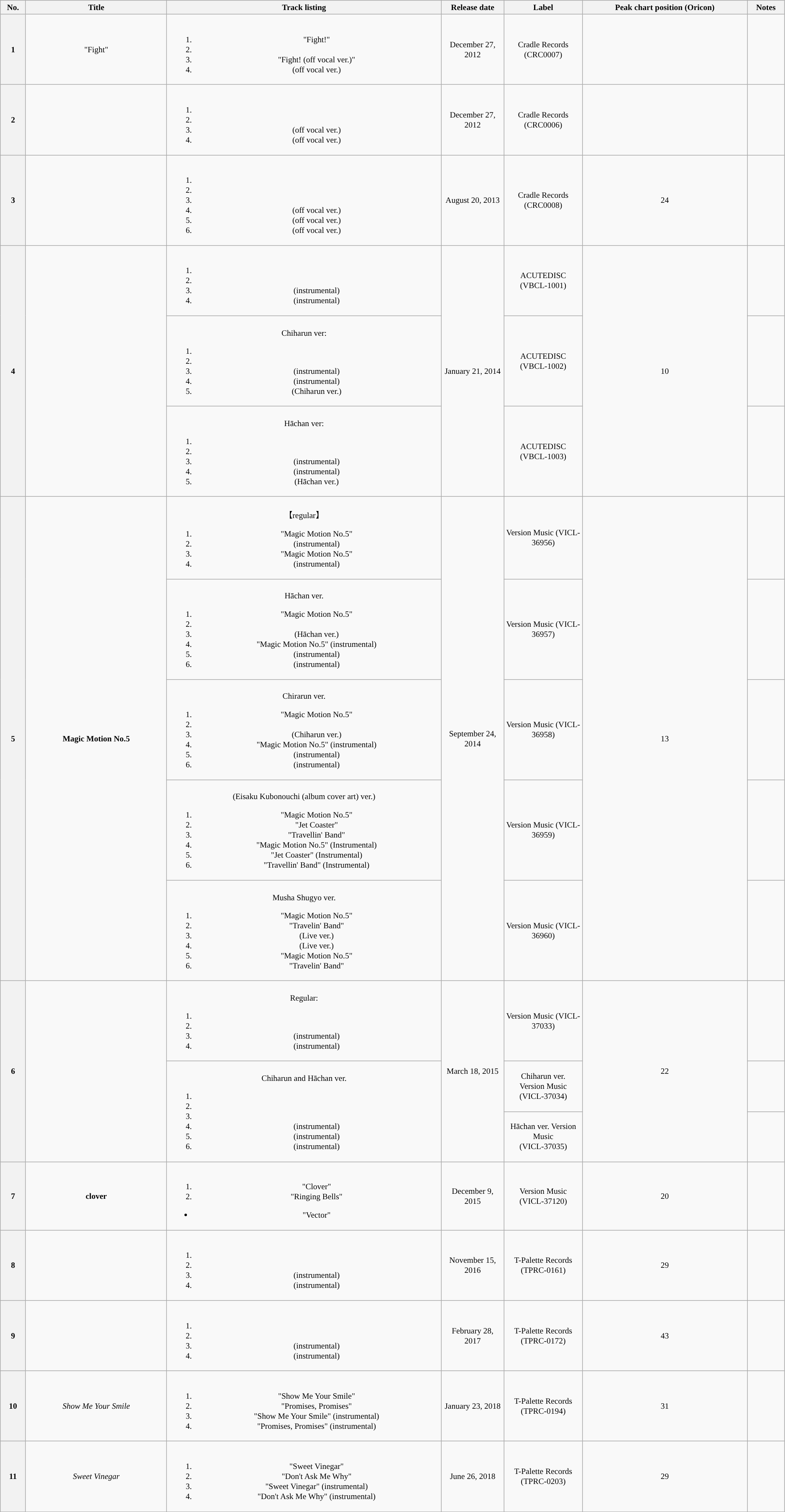<table class="wikitable" style="font-size:small;text-align:center">
<tr>
<th>No.</th>
<th style="width:18%;">Title</th>
<th style="width:35%;">Track listing</th>
<th style="width:8%;">Release date</th>
<th style="width:10%;”">Label</th>
<th>Peak chart position (Oricon)</th>
<th>Notes</th>
</tr>
<tr>
<th>1</th>
<td>"Fight"</td>
<td style="white-space:nowrap;"><br><ol><li>"Fight!"</li><li></li><li>"Fight! (off vocal ver.)"</li><li> (off vocal ver.)</li></ol></td>
<td>December 27, 2012</td>
<td>Cradle Records (CRC0007)</td>
<td></td>
<td></td>
</tr>
<tr>
<th>2</th>
<td></td>
<td style="white-space:nowrap;"><br><ol><li></li><li></li><li> (off vocal ver.)</li><li> (off vocal ver.)</li></ol></td>
<td>December 27, 2012</td>
<td>Cradle Records (CRC0006)</td>
<td></td>
<td></td>
</tr>
<tr>
<th>3</th>
<td></td>
<td style="white-space:nowrap;"><br><ol><li></li><li></li><li></li><li> (off vocal ver.)</li><li> (off vocal ver.)</li><li> (off vocal ver.)</li></ol></td>
<td>August 20, 2013</td>
<td>Cradle Records (CRC0008)</td>
<td>24</td>
<td></td>
</tr>
<tr>
<th rowspan="3">4</th>
<td rowspan="3"></td>
<td style="white-space:nowrap;"><br><ol><li></li><li></li><li> (instrumental)</li><li> (instrumental)</li></ol></td>
<td rowspan="3">January 21, 2014</td>
<td>ACUTEDISC (VBCL-1001)</td>
<td rowspan="3">10</td>
<td></td>
</tr>
<tr>
<td style="white-space:nowrap;"><br>Chiharun ver:<ol><li></li><li></li><li> (instrumental)</li><li> (instrumental)</li><li> (Chiharun ver.)</li></ol></td>
<td>ACUTEDISC (VBCL-1002)</td>
<td></td>
</tr>
<tr>
<td style="white-space:nowrap;"><br>Hāchan ver:<ol><li></li><li></li><li> (instrumental)</li><li> (instrumental)</li><li> (Hāchan ver.)</li></ol></td>
<td>ACUTEDISC (VBCL-1003)</td>
<td></td>
</tr>
<tr>
<th rowspan="5">5</th>
<td rowspan="5"><strong>Magic Motion No.5</strong></td>
<td style="white-space:nowrap;"><br>【regular】<ol><li>"Magic Motion No.5"</li><li> (instrumental)</li><li>"Magic Motion No.5"</li><li> (instrumental)</li></ol></td>
<td rowspan="5">September 24, 2014</td>
<td>Version Music (VICL-36956)</td>
<td rowspan="5">13</td>
<td></td>
</tr>
<tr>
<td style="white-space:nowrap;"><br>Hāchan ver.<ol><li>"Magic Motion No.5"</li><li></li><li> (Hāchan ver.)</li><li>"Magic Motion No.5" (instrumental)</li><li> (instrumental)</li><li> (instrumental)</li></ol></td>
<td>Version Music (VICL-36957)</td>
<td></td>
</tr>
<tr>
<td style="white-space:nowrap;"><br>Chirarun ver.<ol><li>"Magic Motion No.5"</li><li></li><li> (Chiharun ver.)</li><li>"Magic Motion No.5" (instrumental)</li><li> (instrumental)</li><li> (instrumental)</li></ol></td>
<td>Version Music (VICL-36958)</td>
<td></td>
</tr>
<tr>
<td style="white-space:nowrap;"><br>(Eisaku Kubonouchi (album cover art) ver.)<ol><li>"Magic Motion No.5"</li><li>"Jet Coaster"</li><li>"Travellin' Band"</li><li>"Magic Motion No.5" (Instrumental)</li><li>"Jet Coaster" (Instrumental)</li><li>"Travellin' Band" (Instrumental)</li></ol></td>
<td>Version Music (VICL-36959)</td>
<td></td>
</tr>
<tr>
<td style="white-space:nowrap;"><br>Musha Shugyo ver.<ol><li>"Magic Motion No.5"</li><li>"Travelin' Band"</li><li> (Live ver.)</li><li> (Live ver.)</li><li>"Magic Motion No.5"</li><li>"Travelin' Band"</li></ol></td>
<td>Version Music (VICL-36960)</td>
<td></td>
</tr>
<tr>
<th rowspan="3">6</th>
<td rowspan="3"></td>
<td style="white-space:nowrap;"><br>Regular:<ol><li></li><li></li><li> (instrumental)</li><li> (instrumental)</li></ol></td>
<td rowspan="3">March 18, 2015</td>
<td>Version Music (VICL-37033)</td>
<td rowspan="3">22</td>
<td></td>
</tr>
<tr>
<td rowspan="2" style="white-space:nowrap;"><br>Chiharun and Hāchan ver.<ol><li></li><li></li><li></li><li> (instrumental)</li><li> (instrumental)</li><li> (instrumental)</li></ol></td>
<td>Chiharun ver. <br>Version Music<br>(VICL-37034)</td>
<td></td>
</tr>
<tr>
<td>Hāchan ver. Version Music<br>(VICL-37035)</td>
<td></td>
</tr>
<tr>
<th>7</th>
<td><strong>clover</strong></td>
<td style="white-space:nowrap;"><br><ol><li>"Clover"</li><li>"Ringing Bells"</li></ol><ul><li>"Vector"</li></ul></td>
<td>December 9, 2015</td>
<td>Version Music <br>(VICL-37120)</td>
<td>20</td>
<td></td>
</tr>
<tr>
<th>8</th>
<td></td>
<td style="white-space:nowrap;"><br><ol><li></li><li></li><li> (instrumental)</li><li> (instrumental)</li></ol></td>
<td>November 15, 2016</td>
<td>T-Palette Records  <br>(TPRC-0161)</td>
<td>29</td>
<td></td>
</tr>
<tr>
<th>9</th>
<td></td>
<td style="white-space:nowrap;"><br><ol><li></li><li></li><li> (instrumental)</li><li> (instrumental)</li></ol></td>
<td>February 28, 2017</td>
<td>T-Palette Records <br>(TPRC-0172)</td>
<td>43</td>
<td></td>
</tr>
<tr>
<th>10</th>
<td><em>Show Me Your Smile</em></td>
<td style="white-space:nowrap;"><br><ol><li>"Show Me Your Smile"</li><li>"Promises, Promises"</li><li>"Show Me Your Smile" (instrumental)</li><li>"Promises, Promises" (instrumental)</li></ol></td>
<td>January 23, 2018</td>
<td>T-Palette  Records  <br>(TPRC-0194)</td>
<td>31</td>
<td></td>
</tr>
<tr>
<th>11</th>
<td><em>Sweet Vinegar</em></td>
<td style="white-space:nowrap;"><br><ol><li>"Sweet Vinegar"</li><li>"Don't Ask Me Why"</li><li>"Sweet Vinegar" (instrumental)</li><li>"Don't Ask Me Why" (instrumental)</li></ol></td>
<td>June 26, 2018</td>
<td>T-Palette  Records  <br>(TPRC-0203)</td>
<td>29</td>
<td></td>
</tr>
</table>
